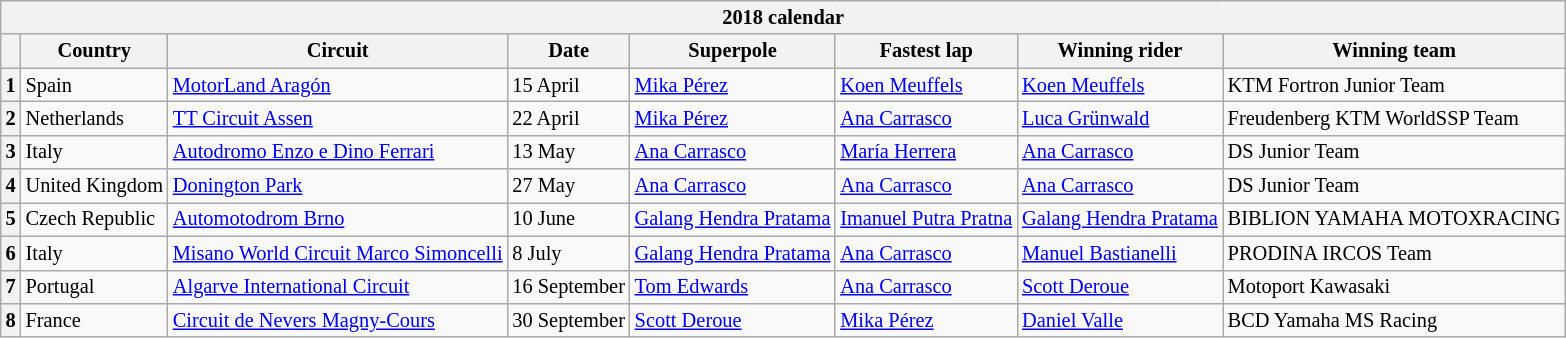<table class="wikitable" style="font-size:85%;">
<tr>
<th colspan=8>2018 calendar</th>
</tr>
<tr>
<th></th>
<th>Country</th>
<th>Circuit</th>
<th>Date</th>
<th>Superpole</th>
<th>Fastest lap</th>
<th>Winning rider</th>
<th>Winning team</th>
</tr>
<tr>
<th>1</th>
<td> Spain</td>
<td><a href='#'>MotorLand Aragón</a></td>
<td>15 April</td>
<td> <a href='#'>Mika Pérez</a></td>
<td> <a href='#'>Koen Meuffels</a></td>
<td> <a href='#'>Koen Meuffels</a></td>
<td>KTM Fortron Junior Team</td>
</tr>
<tr>
<th>2</th>
<td> Netherlands</td>
<td><a href='#'>TT Circuit Assen</a></td>
<td>22 April</td>
<td> <a href='#'>Mika Pérez</a></td>
<td> <a href='#'>Ana Carrasco</a></td>
<td> <a href='#'>Luca Grünwald</a></td>
<td>Freudenberg KTM WorldSSP Team</td>
</tr>
<tr>
<th>3</th>
<td> Italy</td>
<td><a href='#'>Autodromo Enzo e Dino Ferrari</a></td>
<td>13 May</td>
<td> <a href='#'>Ana Carrasco</a></td>
<td> <a href='#'>María Herrera</a></td>
<td> <a href='#'>Ana Carrasco</a></td>
<td>DS Junior Team</td>
</tr>
<tr>
<th>4</th>
<td> United Kingdom</td>
<td><a href='#'>Donington Park</a></td>
<td>27 May</td>
<td> <a href='#'>Ana Carrasco</a></td>
<td> <a href='#'>Ana Carrasco</a></td>
<td> <a href='#'>Ana Carrasco</a></td>
<td>DS Junior Team</td>
</tr>
<tr>
<th>5</th>
<td> Czech Republic</td>
<td><a href='#'>Automotodrom Brno</a></td>
<td>10 June</td>
<td> <a href='#'>Galang Hendra Pratama</a></td>
<td> <a href='#'>Imanuel Putra Pratna</a></td>
<td> <a href='#'>Galang Hendra Pratama</a></td>
<td>BIBLION YAMAHA MOTOXRACING</td>
</tr>
<tr>
<th>6</th>
<td> Italy</td>
<td><a href='#'>Misano World Circuit Marco Simoncelli</a></td>
<td>8 July</td>
<td> <a href='#'>Galang Hendra Pratama</a></td>
<td> <a href='#'>Ana Carrasco</a></td>
<td> <a href='#'>Manuel Bastianelli</a></td>
<td>PRODINA IRCOS Team</td>
</tr>
<tr>
<th>7</th>
<td> Portugal</td>
<td><a href='#'>Algarve International Circuit</a></td>
<td>16 September</td>
<td> <a href='#'>Tom Edwards</a></td>
<td> <a href='#'>Ana Carrasco</a></td>
<td> <a href='#'>Scott Deroue</a></td>
<td>Motoport Kawasaki</td>
</tr>
<tr>
<th>8</th>
<td> France</td>
<td><a href='#'>Circuit de Nevers Magny-Cours</a></td>
<td>30 September</td>
<td> <a href='#'>Scott Deroue</a></td>
<td> <a href='#'>Mika Pérez</a></td>
<td> <a href='#'>Daniel Valle</a></td>
<td>BCD Yamaha MS Racing</td>
</tr>
</table>
